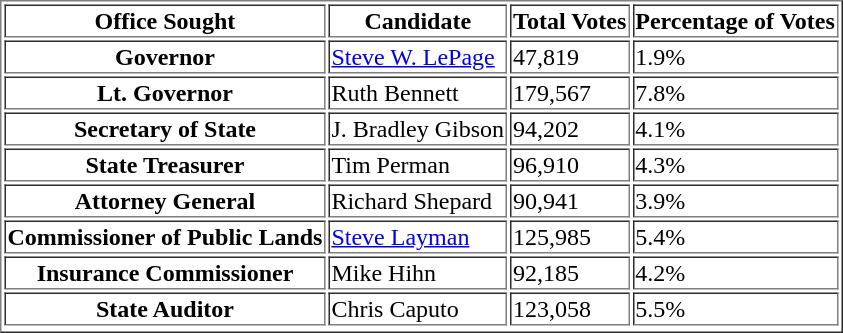<table border="1">
<tr>
<th>Office Sought</th>
<th>Candidate</th>
<th>Total Votes</th>
<th>Percentage of Votes</th>
</tr>
<tr>
<th scope="row">Governor</th>
<td><a href='#'>Steve W. LePage</a></td>
<td>47,819</td>
<td>1.9%</td>
</tr>
<tr>
<th scope="row">Lt. Governor</th>
<td>Ruth Bennett</td>
<td>179,567</td>
<td>7.8%</td>
</tr>
<tr>
<th scope="row">Secretary of State</th>
<td>J. Bradley Gibson</td>
<td>94,202</td>
<td>4.1%</td>
</tr>
<tr>
<th scope="row">State Treasurer</th>
<td>Tim Perman</td>
<td>96,910</td>
<td>4.3%</td>
</tr>
<tr>
<th scope="row">Attorney General</th>
<td>Richard Shepard</td>
<td>90,941</td>
<td>3.9%</td>
</tr>
<tr>
<th scope="row">Commissioner of Public Lands</th>
<td><a href='#'>Steve Layman</a></td>
<td>125,985</td>
<td>5.4%</td>
</tr>
<tr>
<th scope="row">Insurance Commissioner</th>
<td>Mike Hihn</td>
<td>92,185</td>
<td>4.2%</td>
</tr>
<tr>
<th scope="row">State Auditor</th>
<td>Chris Caputo</td>
<td>123,058</td>
<td>5.5%</td>
</tr>
<tr>
</tr>
</table>
